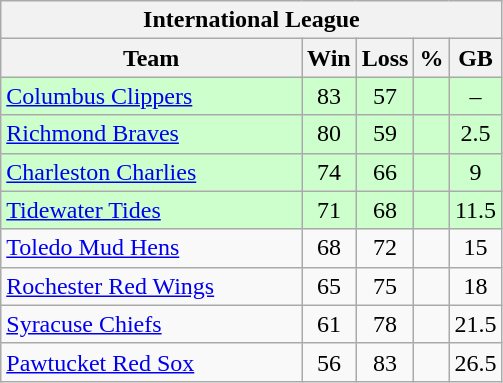<table class="wikitable">
<tr>
<th colspan="5">International League</th>
</tr>
<tr>
<th width="60%">Team</th>
<th>Win</th>
<th>Loss</th>
<th>%</th>
<th>GB</th>
</tr>
<tr align=center bgcolor=ccffcc>
<td align=left><a href='#'>Columbus Clippers</a></td>
<td>83</td>
<td>57</td>
<td></td>
<td>–</td>
</tr>
<tr align=center bgcolor=ccffcc>
<td align=left><a href='#'>Richmond Braves</a></td>
<td>80</td>
<td>59</td>
<td></td>
<td>2.5</td>
</tr>
<tr align=center bgcolor=ccffcc>
<td align=left><a href='#'>Charleston Charlies</a></td>
<td>74</td>
<td>66</td>
<td></td>
<td>9</td>
</tr>
<tr align=center bgcolor=ccffcc>
<td align=left><a href='#'>Tidewater Tides</a></td>
<td>71</td>
<td>68</td>
<td></td>
<td>11.5</td>
</tr>
<tr align=center>
<td align=left><a href='#'>Toledo Mud Hens</a></td>
<td>68</td>
<td>72</td>
<td></td>
<td>15</td>
</tr>
<tr align=center>
<td align=left><a href='#'>Rochester Red Wings</a></td>
<td>65</td>
<td>75</td>
<td></td>
<td>18</td>
</tr>
<tr align=center>
<td align=left><a href='#'>Syracuse Chiefs</a></td>
<td>61</td>
<td>78</td>
<td></td>
<td>21.5</td>
</tr>
<tr align=center>
<td align=left><a href='#'>Pawtucket Red Sox</a></td>
<td>56</td>
<td>83</td>
<td></td>
<td>26.5</td>
</tr>
</table>
